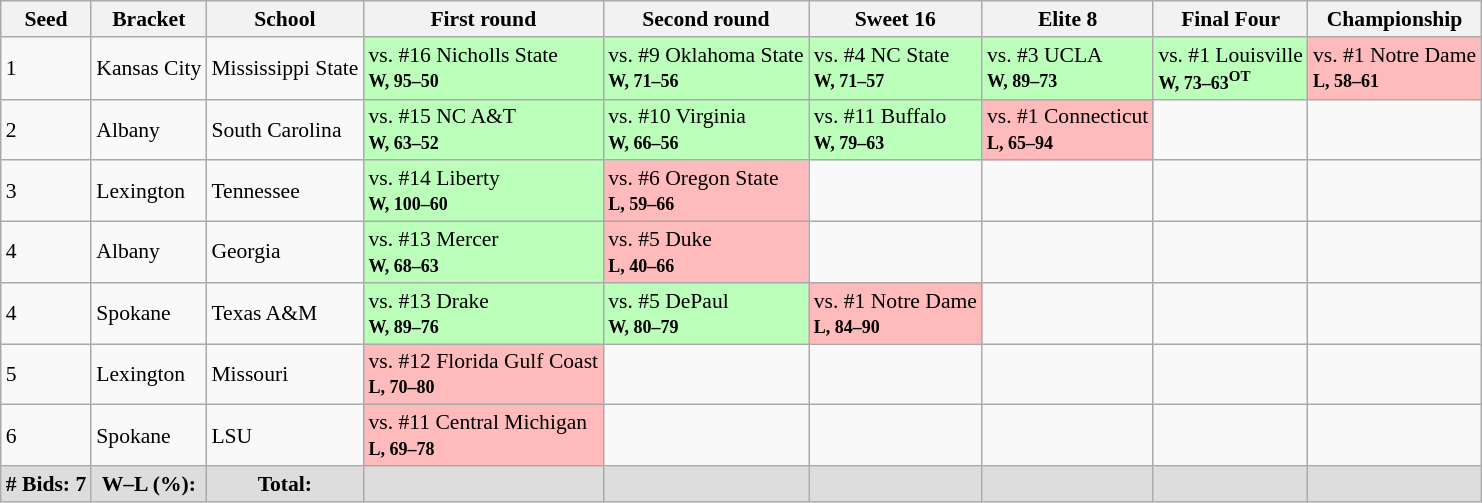<table class="sortable wikitable" style="white-space:nowrap; font-size:90%;">
<tr>
<th>Seed</th>
<th>Bracket</th>
<th>School</th>
<th>First round</th>
<th>Second round</th>
<th>Sweet 16</th>
<th>Elite 8</th>
<th>Final Four</th>
<th>Championship</th>
</tr>
<tr>
<td>1</td>
<td>Kansas City</td>
<td>Mississippi State</td>
<td style="background:#bfb;">vs. #16 Nicholls State<br><small><strong>W, 95–50</strong></small></td>
<td style="background:#bfb;">vs. #9 Oklahoma State<br><small><strong>W, 71–56</strong></small></td>
<td style="background:#bfb;">vs. #4 NC State<br><small><strong>W, 71–57</strong></small></td>
<td style="background:#bfb;">vs. #3 UCLA<br><small><strong>W, 89–73</strong></small></td>
<td style="background:#bfb;">vs. #1 Louisville<br><small><strong>W, 73–63<sup>OT</sup></strong></small></td>
<td style="background:#fbb;">vs. #1 Notre Dame<br><small><strong>L, 58–61</strong></small></td>
</tr>
<tr>
<td>2</td>
<td>Albany</td>
<td>South Carolina</td>
<td style="background:#bfb;">vs. #15 NC A&T<br><small><strong>W, 63–52</strong></small></td>
<td style="background:#bfb;">vs. #10 Virginia<br><small><strong>W, 66–56</strong></small></td>
<td style="background:#bfb;">vs. #11 Buffalo<br><small><strong>W, 79–63</strong></small></td>
<td style="background:#fbb;">vs. #1 Connecticut<br><small><strong>L, 65–94</strong></small></td>
<td></td>
<td></td>
</tr>
<tr>
<td>3</td>
<td>Lexington</td>
<td>Tennessee</td>
<td style="background:#bfb;">vs. #14 Liberty<br><small><strong>W, 100–60</strong></small></td>
<td style="background:#fbb;">vs. #6 Oregon State<br><small><strong>L, 59–66</strong></small></td>
<td></td>
<td></td>
<td></td>
<td></td>
</tr>
<tr>
<td>4</td>
<td>Albany</td>
<td>Georgia</td>
<td style="background:#bfb;">vs. #13 Mercer<br><small><strong>W, 68–63</strong></small></td>
<td style="background:#fbb;">vs. #5 Duke<br><small><strong>L, 40–66</strong></small></td>
<td></td>
<td></td>
<td></td>
<td></td>
</tr>
<tr>
<td>4</td>
<td>Spokane</td>
<td>Texas A&M</td>
<td style="background:#bfb;">vs. #13 Drake<br><small><strong>W, 89–76</strong></small></td>
<td style="background:#bfb;">vs. #5 DePaul<br><small><strong>W, 80–79</strong></small></td>
<td style="background:#fbb;">vs. #1 Notre Dame<br><small><strong>L, 84–90</strong></small></td>
<td></td>
<td></td>
<td></td>
</tr>
<tr>
<td>5</td>
<td>Lexington</td>
<td>Missouri</td>
<td style="background:#fbb;">vs. #12 Florida Gulf Coast<br><small><strong>L, 70–80</strong></small></td>
<td></td>
<td></td>
<td></td>
<td></td>
<td></td>
</tr>
<tr>
<td>6</td>
<td>Spokane</td>
<td>LSU</td>
<td style="background:#fbb;">vs. #11 Central Michigan<br><small><strong>L, 69–78</strong></small></td>
<td></td>
<td></td>
<td></td>
<td></td>
<td></td>
</tr>
<tr class="sortbottom"  style="text-align:center; background:#ddd;">
<td><strong># Bids: 7</strong></td>
<td><strong>W–L (%):</strong></td>
<td><strong>Total:</strong> </td>
<td></td>
<td></td>
<td></td>
<td></td>
<td></td>
<td></td>
</tr>
</table>
